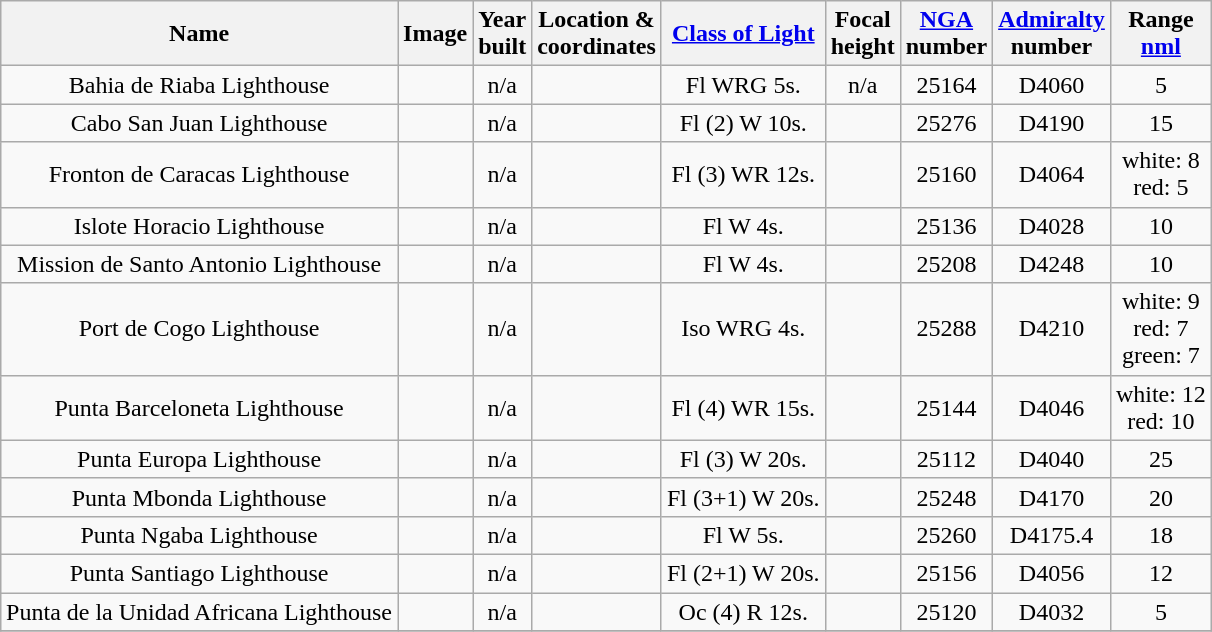<table class="wikitable sortable" style="margin:auto;text-align:center">
<tr>
<th>Name</th>
<th>Image</th>
<th>Year<br>built</th>
<th>Location &<br> coordinates</th>
<th><a href='#'>Class of Light</a></th>
<th>Focal<br>height</th>
<th><a href='#'>NGA</a><br>number</th>
<th><a href='#'>Admiralty</a><br>number</th>
<th>Range<br><a href='#'>nml</a></th>
</tr>
<tr>
<td>Bahia de Riaba Lighthouse</td>
<td></td>
<td>n/a</td>
<td></td>
<td>Fl WRG 5s.</td>
<td>n/a</td>
<td>25164</td>
<td>D4060</td>
<td>5</td>
</tr>
<tr>
<td>Cabo San Juan Lighthouse</td>
<td></td>
<td>n/a</td>
<td></td>
<td>Fl (2) W 10s.</td>
<td></td>
<td>25276</td>
<td>D4190</td>
<td>15</td>
</tr>
<tr>
<td>Fronton de Caracas Lighthouse</td>
<td></td>
<td>n/a</td>
<td></td>
<td>Fl (3) WR 12s.</td>
<td></td>
<td>25160</td>
<td>D4064</td>
<td>white: 8<br>red: 5</td>
</tr>
<tr>
<td>Islote Horacio Lighthouse</td>
<td></td>
<td>n/a</td>
<td></td>
<td>Fl W 4s.</td>
<td></td>
<td>25136</td>
<td>D4028</td>
<td>10</td>
</tr>
<tr>
<td>Mission de Santo Antonio Lighthouse</td>
<td></td>
<td>n/a</td>
<td></td>
<td>Fl W 4s.</td>
<td></td>
<td>25208</td>
<td>D4248</td>
<td>10</td>
</tr>
<tr>
<td>Port de Cogo Lighthouse</td>
<td></td>
<td>n/a</td>
<td></td>
<td>Iso WRG 4s.</td>
<td></td>
<td>25288</td>
<td>D4210</td>
<td>white: 9<br>red: 7<br>green: 7</td>
</tr>
<tr>
<td>Punta Barceloneta Lighthouse</td>
<td></td>
<td>n/a</td>
<td></td>
<td>Fl (4) WR 15s.</td>
<td></td>
<td>25144</td>
<td>D4046</td>
<td>white: 12<br>red: 10</td>
</tr>
<tr>
<td>Punta Europa Lighthouse</td>
<td></td>
<td>n/a</td>
<td></td>
<td>Fl (3) W 20s.</td>
<td></td>
<td>25112</td>
<td>D4040</td>
<td>25</td>
</tr>
<tr>
<td>Punta Mbonda Lighthouse</td>
<td></td>
<td>n/a</td>
<td></td>
<td>Fl (3+1) W 20s.</td>
<td></td>
<td>25248</td>
<td>D4170</td>
<td>20</td>
</tr>
<tr>
<td>Punta Ngaba Lighthouse</td>
<td></td>
<td>n/a</td>
<td></td>
<td>Fl W 5s.</td>
<td></td>
<td>25260</td>
<td>D4175.4</td>
<td>18</td>
</tr>
<tr>
<td>Punta Santiago Lighthouse</td>
<td></td>
<td>n/a</td>
<td></td>
<td>Fl (2+1) W 20s.</td>
<td></td>
<td>25156</td>
<td>D4056</td>
<td>12</td>
</tr>
<tr>
<td>Punta de la Unidad Africana Lighthouse</td>
<td></td>
<td>n/a</td>
<td></td>
<td>Oc (4) R 12s.</td>
<td></td>
<td>25120</td>
<td>D4032</td>
<td>5</td>
</tr>
<tr>
</tr>
</table>
